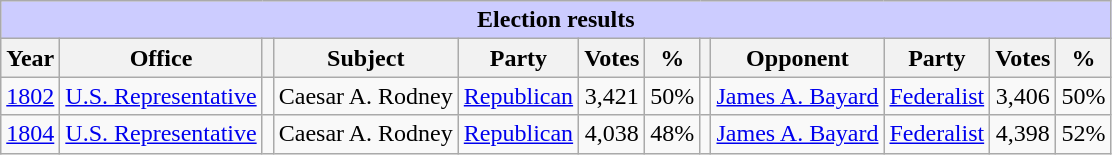<table class=wikitable style="text-align: center;" align="center">
<tr>
<th colspan=12 style="background: #ccccff;">Election results</th>
</tr>
<tr>
<th>Year</th>
<th>Office</th>
<th></th>
<th>Subject</th>
<th>Party</th>
<th>Votes</th>
<th>%</th>
<th></th>
<th>Opponent</th>
<th>Party</th>
<th>Votes</th>
<th>%</th>
</tr>
<tr>
<td><a href='#'>1802</a></td>
<td><a href='#'>U.S. Representative</a></td>
<td></td>
<td>Caesar A. Rodney</td>
<td><a href='#'>Republican</a></td>
<td>3,421</td>
<td>50%</td>
<td></td>
<td><a href='#'>James A. Bayard</a></td>
<td><a href='#'>Federalist</a></td>
<td>3,406</td>
<td>50%</td>
</tr>
<tr>
<td><a href='#'>1804</a></td>
<td><a href='#'>U.S. Representative</a></td>
<td></td>
<td>Caesar A. Rodney</td>
<td><a href='#'>Republican</a></td>
<td>4,038</td>
<td>48%</td>
<td></td>
<td><a href='#'>James A. Bayard</a></td>
<td><a href='#'>Federalist</a></td>
<td>4,398</td>
<td>52%</td>
</tr>
</table>
